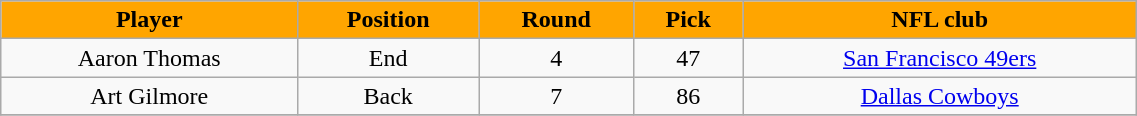<table class="wikitable" width="60%">
<tr align="center"  style="background:orange;color:black;">
<td><strong>Player</strong></td>
<td><strong>Position</strong></td>
<td><strong>Round</strong></td>
<td><strong>Pick</strong></td>
<td><strong>NFL club</strong></td>
</tr>
<tr align="center" bgcolor="">
<td>Aaron Thomas</td>
<td>End</td>
<td>4</td>
<td>47</td>
<td><a href='#'>San Francisco 49ers</a></td>
</tr>
<tr align="center" bgcolor="">
<td>Art Gilmore</td>
<td>Back</td>
<td>7</td>
<td>86</td>
<td><a href='#'>Dallas Cowboys</a></td>
</tr>
<tr align="center" bgcolor="">
</tr>
</table>
